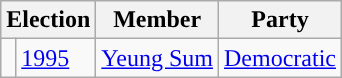<table class="wikitable">
<tr>
<th colspan="2">Election</th>
<th>Member</th>
<th>Party</th>
</tr>
<tr>
<td style="background-color: "></td>
<td><a href='#'>1995</a></td>
<td><a href='#'>Yeung Sum</a></td>
<td><a href='#'>Democratic</a></td>
</tr>
</table>
